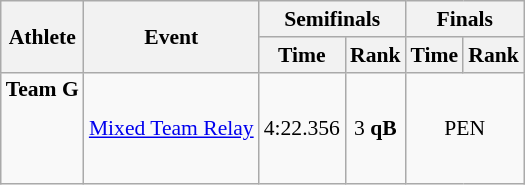<table class="wikitable" style="font-size:90%;">
<tr>
<th rowspan=2>Athlete</th>
<th rowspan=2>Event</th>
<th colspan=2>Semifinals</th>
<th colspan=2>Finals</th>
</tr>
<tr>
<th>Time</th>
<th>Rank</th>
<th>Time</th>
<th>Rank</th>
</tr>
<tr>
<td><strong>Team G</strong><br><br><br><br></td>
<td><a href='#'>Mixed Team Relay</a></td>
<td align=center>4:22.356</td>
<td align=center>3 <strong>qB</strong></td>
<td align=center colspan=2>PEN</td>
</tr>
</table>
